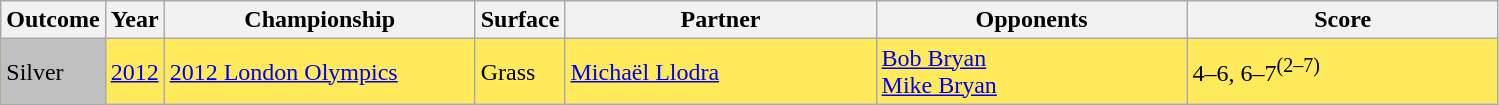<table class="sortable wikitable">
<tr>
<th>Outcome</th>
<th>Year</th>
<th width=200>Championship</th>
<th>Surface</th>
<th width=200>Partner</th>
<th width=200>Opponents</th>
<th width=200>Score</th>
</tr>
<tr bgcolor=FFEA5C>
<td bgcolor=silver>Silver</td>
<td><a href='#'>2012</a></td>
<td><a href='#'>2012 London Olympics</a></td>
<td>Grass</td>
<td> <a href='#'>Michaël Llodra</a></td>
<td> <a href='#'>Bob Bryan</a><br> <a href='#'>Mike Bryan</a></td>
<td>4–6, 6–7<sup>(2–7)</sup></td>
</tr>
</table>
